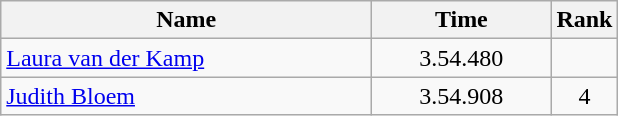<table class="wikitable" style="text-align:center;">
<tr>
<th style="width:15em">Name</th>
<th style="width:7em">Time</th>
<th>Rank</th>
</tr>
<tr>
<td align=left><a href='#'>Laura van der Kamp</a></td>
<td>3.54.480</td>
<td></td>
</tr>
<tr>
<td align=left><a href='#'>Judith Bloem</a></td>
<td>3.54.908</td>
<td>4</td>
</tr>
</table>
